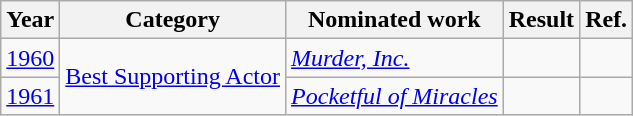<table class="wikitable plainrowheaders">
<tr>
<th>Year</th>
<th>Category</th>
<th>Nominated work</th>
<th>Result</th>
<th>Ref.</th>
</tr>
<tr>
<td><a href='#'>1960</a></td>
<td rowspan="2"><a href='#'>Best Supporting Actor</a></td>
<td><em><a href='#'>Murder, Inc.</a></em></td>
<td></td>
<td align="center"></td>
</tr>
<tr>
<td><a href='#'>1961</a></td>
<td><em><a href='#'>Pocketful of Miracles</a></em></td>
<td></td>
<td align="center"></td>
</tr>
</table>
